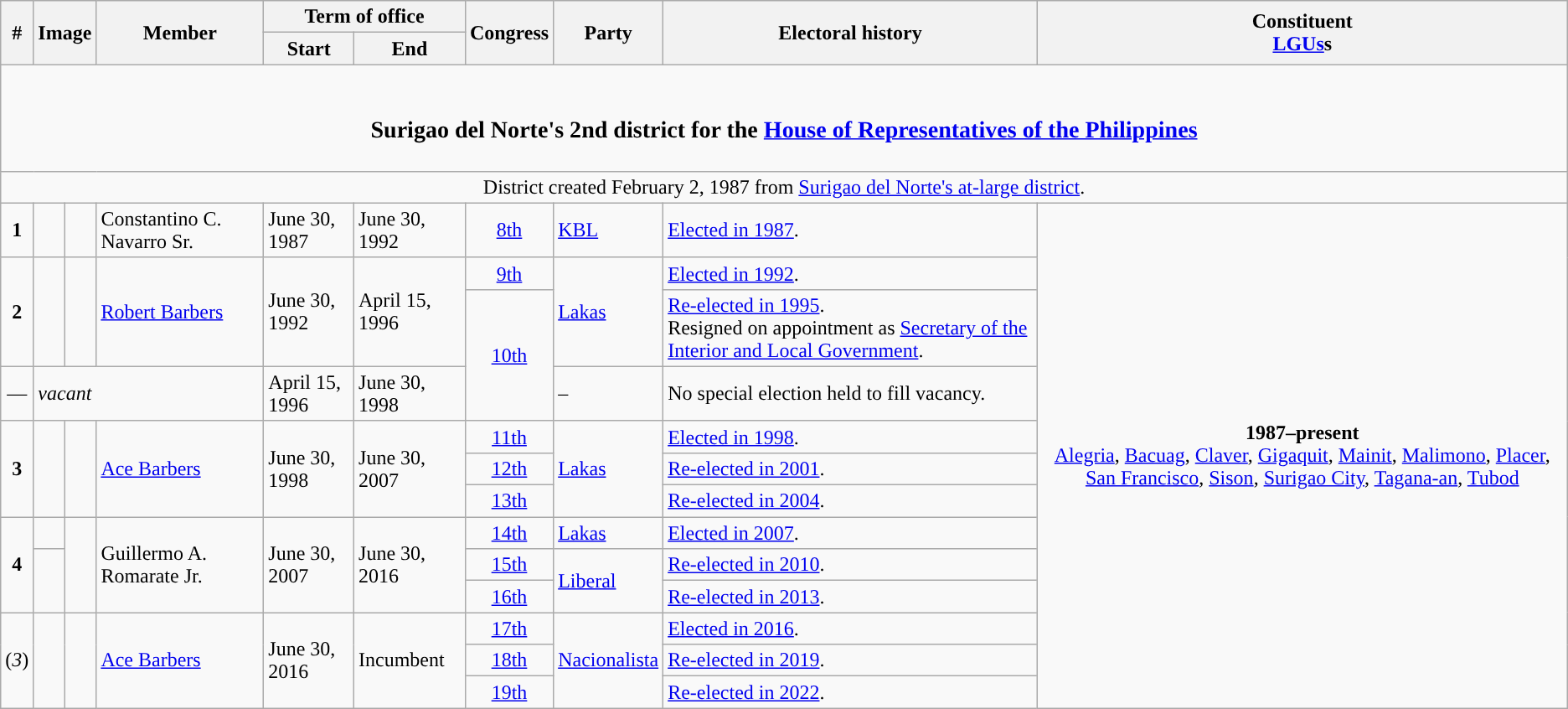<table class=wikitable>
<tr>
<th rowspan="2">#</th>
<th rowspan="2" colspan=2>Image</th>
<th rowspan="2">Member</th>
<th colspan=2>Term of office</th>
<th rowspan="2">Congress</th>
<th rowspan="2">Party</th>
<th rowspan="2">Electoral history</th>
<th rowspan="2">Constituent<br><a href='#'>LGUs</a>s</th>
</tr>
<tr>
<th>Start</th>
<th>End</th>
</tr>
<tr>
<td colspan="10" style="text-align:center;"><br><h3>Surigao del Norte's 2nd district for the <a href='#'>House of Representatives of the Philippines</a></h3></td>
</tr>
<tr>
<td colspan="10" style="text-align:center;">District created February 2, 1987 from <a href='#'>Surigao del Norte's at-large district</a>.</td>
</tr>
<tr>
<td style="text-align:center;"><strong>1</strong></td>
<td style="color:inherit;background:"></td>
<td></td>
<td>Constantino C. Navarro Sr.</td>
<td>June 30, 1987</td>
<td>June 30, 1992</td>
<td style="text-align:center;"><a href='#'>8th</a></td>
<td><a href='#'>KBL</a></td>
<td><a href='#'>Elected in 1987</a>.</td>
<td rowspan="13" style="text-align:center;"><strong>1987–present</strong><br><a href='#'>Alegria</a>, <a href='#'>Bacuag</a>, <a href='#'>Claver</a>, <a href='#'>Gigaquit</a>, <a href='#'>Mainit</a>, <a href='#'>Malimono</a>, <a href='#'>Placer</a>, <a href='#'>San Francisco</a>, <a href='#'>Sison</a>, <a href='#'>Surigao City</a>, <a href='#'>Tagana-an</a>, <a href='#'>Tubod</a></td>
</tr>
<tr>
<td rowspan="2" style="text-align:center;"><strong>2</strong></td>
<td rowspan="2" style="color:inherit;background:"></td>
<td rowspan="2"></td>
<td rowspan="2"><a href='#'>Robert Barbers</a></td>
<td rowspan="2">June 30, 1992</td>
<td rowspan="2">April 15, 1996</td>
<td style="text-align:center;"><a href='#'>9th</a></td>
<td rowspan="2"><a href='#'>Lakas</a></td>
<td><a href='#'>Elected in 1992</a>.</td>
</tr>
<tr>
<td rowspan="2" style="text-align:center;"><a href='#'>10th</a></td>
<td><a href='#'>Re-elected in 1995</a>.<br>Resigned on appointment as <a href='#'>Secretary of the Interior and Local Government</a>.</td>
</tr>
<tr>
<td style="text-align:center;">—</td>
<td colspan="3"><em>vacant</em></td>
<td>April 15, 1996</td>
<td>June 30, 1998</td>
<td>–</td>
<td>No special election held to fill vacancy.</td>
</tr>
<tr>
<td rowspan="3" style="text-align:center;"><strong>3</strong></td>
<td rowspan="3" style="color:inherit;background:"></td>
<td rowspan="3"></td>
<td rowspan="3"><a href='#'>Ace Barbers</a></td>
<td rowspan="3">June 30, 1998</td>
<td rowspan="3">June 30, 2007</td>
<td style="text-align:center;"><a href='#'>11th</a></td>
<td rowspan="3"><a href='#'>Lakas</a></td>
<td><a href='#'>Elected in 1998</a>.</td>
</tr>
<tr>
<td style="text-align:center;"><a href='#'>12th</a></td>
<td><a href='#'>Re-elected in 2001</a>.</td>
</tr>
<tr>
<td style="text-align:center;"><a href='#'>13th</a></td>
<td><a href='#'>Re-elected in 2004</a>.</td>
</tr>
<tr>
<td rowspan="3" style="text-align:center;"><strong>4</strong></td>
<td style="color:inherit;background:"></td>
<td rowspan="3"></td>
<td rowspan="3">Guillermo A. Romarate Jr.</td>
<td rowspan="3">June 30, 2007</td>
<td rowspan="3">June 30, 2016</td>
<td style="text-align:center;"><a href='#'>14th</a></td>
<td><a href='#'>Lakas</a></td>
<td><a href='#'>Elected in 2007</a>.</td>
</tr>
<tr>
<td rowspan="2" style="color:inherit;background:"></td>
<td style="text-align:center;"><a href='#'>15th</a></td>
<td rowspan="2"><a href='#'>Liberal</a></td>
<td><a href='#'>Re-elected in 2010</a>.</td>
</tr>
<tr>
<td style="text-align:center;"><a href='#'>16th</a></td>
<td><a href='#'>Re-elected in 2013</a>.</td>
</tr>
<tr>
<td rowspan="3" style="text-align:center;">(<em>3</em>)</td>
<td rowspan="3" style="color:inherit;background:"></td>
<td rowspan="3"></td>
<td rowspan="3"><a href='#'>Ace Barbers</a></td>
<td rowspan="3">June 30, 2016</td>
<td rowspan="3">Incumbent</td>
<td style="text-align:center;"><a href='#'>17th</a></td>
<td rowspan="3"><a href='#'>Nacionalista</a></td>
<td><a href='#'>Elected in 2016</a>.</td>
</tr>
<tr>
<td style="text-align:center;"><a href='#'>18th</a></td>
<td><a href='#'>Re-elected in 2019</a>.</td>
</tr>
<tr>
<td style="text-align:center;"><a href='#'>19th</a></td>
<td><a href='#'>Re-elected in 2022</a>.</td>
</tr>
</table>
